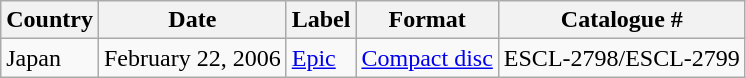<table class="wikitable">
<tr>
<th>Country</th>
<th>Date</th>
<th>Label</th>
<th>Format</th>
<th>Catalogue #</th>
</tr>
<tr>
<td>Japan</td>
<td>February 22, 2006</td>
<td><a href='#'>Epic</a></td>
<td><a href='#'>Compact disc</a></td>
<td>ESCL-2798/ESCL-2799</td>
</tr>
</table>
